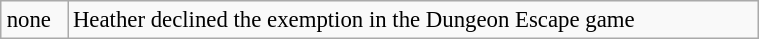<table class="wikitable plainrowheaders floatright" style="font-size: 95%; margin: 10px;" align="right" width="40%">
<tr>
<td>none</td>
<td>Heather declined the exemption in the Dungeon Escape game</td>
</tr>
</table>
